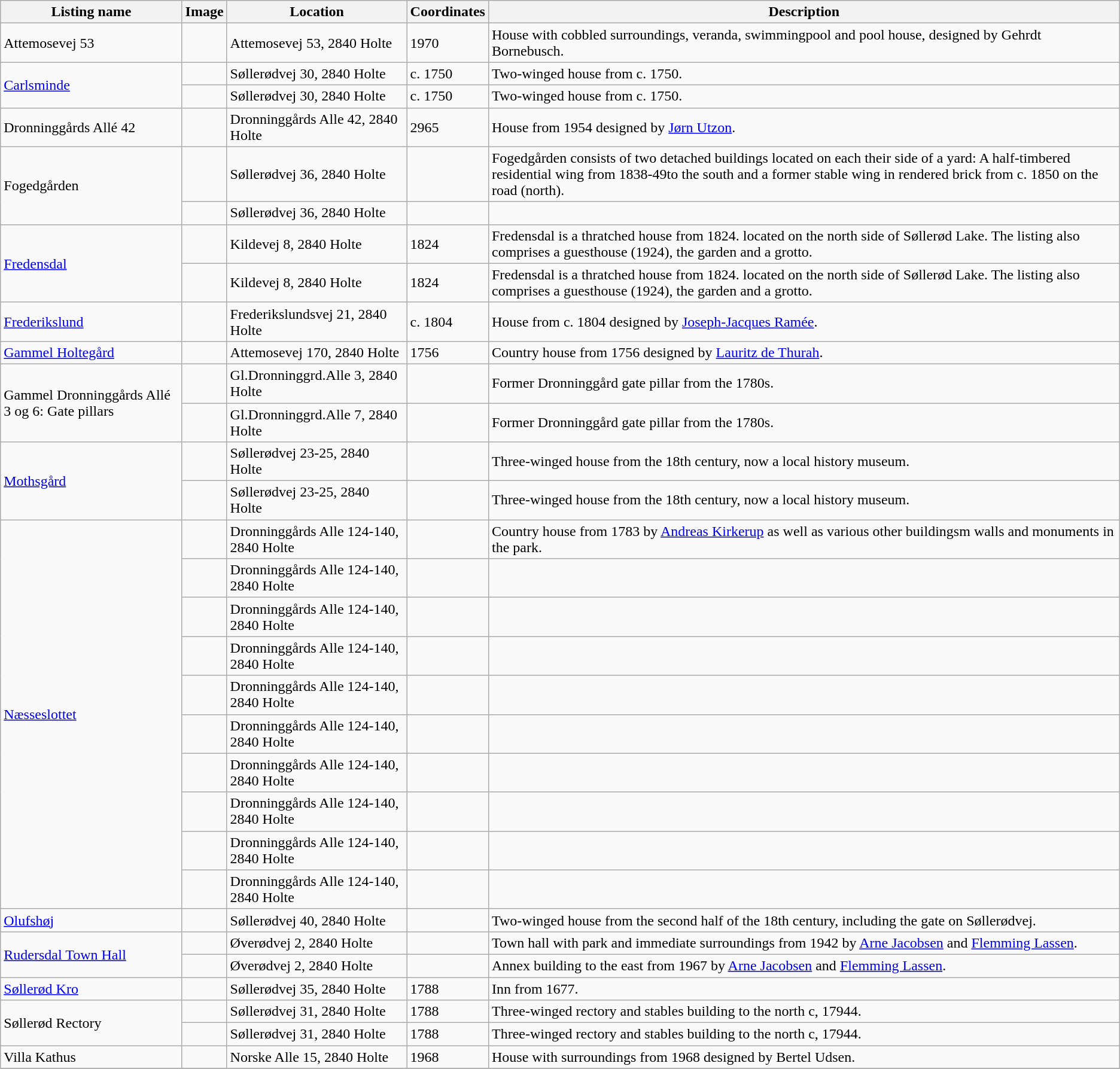<table class="wikitable sortable">
<tr>
<th>Listing name</th>
<th>Image</th>
<th>Location</th>
<th>Coordinates</th>
<th>Description</th>
</tr>
<tr>
<td>Attemosevej 53</td>
<td></td>
<td>Attemosevej 53, 2840 Holte</td>
<td>1970</td>
<td>House with cobbled surroundings, veranda, swimmingpool and pool house, designed by Gehrdt Bornebusch.</td>
</tr>
<tr>
<td rowspan="2"><a href='#'>Carlsminde</a></td>
<td></td>
<td>Søllerødvej 30, 2840 Holte</td>
<td>c. 1750</td>
<td>Two-winged house from c. 1750.</td>
</tr>
<tr>
<td></td>
<td>Søllerødvej 30, 2840 Holte</td>
<td>c. 1750</td>
<td>Two-winged house from c. 1750.</td>
</tr>
<tr>
<td>Dronninggårds Allé 42</td>
<td></td>
<td>Dronninggårds Alle 42, 2840 Holte</td>
<td>2965</td>
<td>House from 1954 designed by <a href='#'>Jørn Utzon</a>.</td>
</tr>
<tr>
<td rowspan="2">Fogedgården</td>
<td></td>
<td>Søllerødvej 36, 2840 Holte</td>
<td></td>
<td>Fogedgården consists of two detached buildings located on each their side of a yard: A half-timbered residential wing from 1838-49to the south and a former stable wing in rendered brick from c. 1850 on the road (north).</td>
</tr>
<tr>
<td></td>
<td>Søllerødvej 36, 2840 Holte</td>
<td></td>
<td></td>
</tr>
<tr>
<td rowspan="2"><a href='#'>Fredensdal</a></td>
<td></td>
<td>Kildevej 8, 2840 Holte</td>
<td>1824</td>
<td>Fredensdal is a thratched house from 1824. located on the north side of Søllerød Lake. The listing also comprises a guesthouse (1924), the garden and a grotto.</td>
</tr>
<tr>
<td></td>
<td>Kildevej 8, 2840 Holte</td>
<td>1824</td>
<td>Fredensdal is a thratched house from 1824. located on the north side of Søllerød Lake. The listing also comprises a guesthouse (1924), the garden and a grotto.</td>
</tr>
<tr>
<td><a href='#'>Frederikslund</a></td>
<td></td>
<td>Frederikslundsvej 21, 2840 Holte</td>
<td>c. 1804</td>
<td>House from c. 1804 designed by <a href='#'>Joseph-Jacques Ramée</a>.</td>
</tr>
<tr>
<td><a href='#'>Gammel Holtegård</a></td>
<td></td>
<td>Attemosevej 170, 2840 Holte</td>
<td>1756</td>
<td>Country house from 1756 designed by <a href='#'>Lauritz de Thurah</a>.</td>
</tr>
<tr>
<td rowspan="2">Gammel Dronninggårds Allé 3 og 6: Gate pillars</td>
<td></td>
<td>Gl.Dronninggrd.Alle 3, 2840 Holte</td>
<td></td>
<td>Former Dronninggård gate pillar from the 1780s.</td>
</tr>
<tr>
<td></td>
<td>Gl.Dronninggrd.Alle 7, 2840 Holte</td>
<td></td>
<td>Former Dronninggård gate pillar from the 1780s.</td>
</tr>
<tr>
<td rowspan="2"><a href='#'>Mothsgård</a></td>
<td></td>
<td>Søllerødvej 23-25, 2840 Holte</td>
<td></td>
<td>Three-winged house from the 18th century, now a local history museum.</td>
</tr>
<tr>
<td></td>
<td>Søllerødvej 23-25, 2840 Holte</td>
<td></td>
<td>Three-winged house from the 18th century, now a local history museum.</td>
</tr>
<tr>
<td rowspan="10"><a href='#'>Næsseslottet</a></td>
<td></td>
<td>Dronninggårds Alle 124-140, 2840 Holte</td>
<td></td>
<td>Country house from 1783 by <a href='#'>Andreas Kirkerup</a> as well as various other buildingsm walls and monuments in the park.</td>
</tr>
<tr>
<td></td>
<td>Dronninggårds Alle 124-140, 2840 Holte</td>
<td></td>
<td></td>
</tr>
<tr>
<td></td>
<td>Dronninggårds Alle 124-140, 2840 Holte</td>
<td></td>
<td></td>
</tr>
<tr>
<td></td>
<td>Dronninggårds Alle 124-140, 2840 Holte</td>
<td></td>
<td></td>
</tr>
<tr>
<td></td>
<td>Dronninggårds Alle 124-140, 2840 Holte</td>
<td></td>
<td></td>
</tr>
<tr>
<td></td>
<td>Dronninggårds Alle 124-140, 2840 Holte</td>
<td></td>
<td></td>
</tr>
<tr>
<td></td>
<td>Dronninggårds Alle 124-140, 2840 Holte</td>
<td></td>
<td></td>
</tr>
<tr>
<td></td>
<td>Dronninggårds Alle 124-140, 2840 Holte</td>
<td></td>
<td></td>
</tr>
<tr>
<td></td>
<td>Dronninggårds Alle 124-140, 2840 Holte</td>
<td></td>
<td></td>
</tr>
<tr>
<td></td>
<td>Dronninggårds Alle 124-140, 2840 Holte</td>
<td></td>
<td></td>
</tr>
<tr>
<td><a href='#'>Olufshøj</a></td>
<td></td>
<td>Søllerødvej 40, 2840 Holte</td>
<td></td>
<td>Two-winged house from the second half of the 18th century, including the gate on Søllerødvej.</td>
</tr>
<tr>
<td rowspan="2"><a href='#'>Rudersdal Town Hall</a></td>
<td></td>
<td>Øverødvej 2, 2840 Holte</td>
<td></td>
<td>Town hall with park and immediate surroundings from 1942 by <a href='#'>Arne Jacobsen</a> and <a href='#'>Flemming Lassen</a>.</td>
</tr>
<tr>
<td></td>
<td>Øverødvej 2, 2840 Holte</td>
<td></td>
<td>Annex building to the east from 1967 by <a href='#'>Arne Jacobsen</a> and <a href='#'>Flemming Lassen</a>.</td>
</tr>
<tr>
<td><a href='#'>Søllerød Kro</a></td>
<td></td>
<td>Søllerødvej 35, 2840 Holte</td>
<td>1788</td>
<td>Inn from 1677.</td>
</tr>
<tr>
<td rowspan="2">Søllerød Rectory</td>
<td></td>
<td>Søllerødvej 31, 2840 Holte</td>
<td>1788</td>
<td>Three-winged rectory and stables building to the north c, 17944.</td>
</tr>
<tr>
<td></td>
<td>Søllerødvej 31, 2840 Holte</td>
<td>1788</td>
<td>Three-winged rectory and stables building to the north c, 17944.</td>
</tr>
<tr>
<td>Villa Kathus</td>
<td></td>
<td>Norske Alle 15, 2840 Holte</td>
<td>1968</td>
<td>House with surroundings from 1968 designed by Bertel Udsen.</td>
</tr>
<tr>
</tr>
</table>
